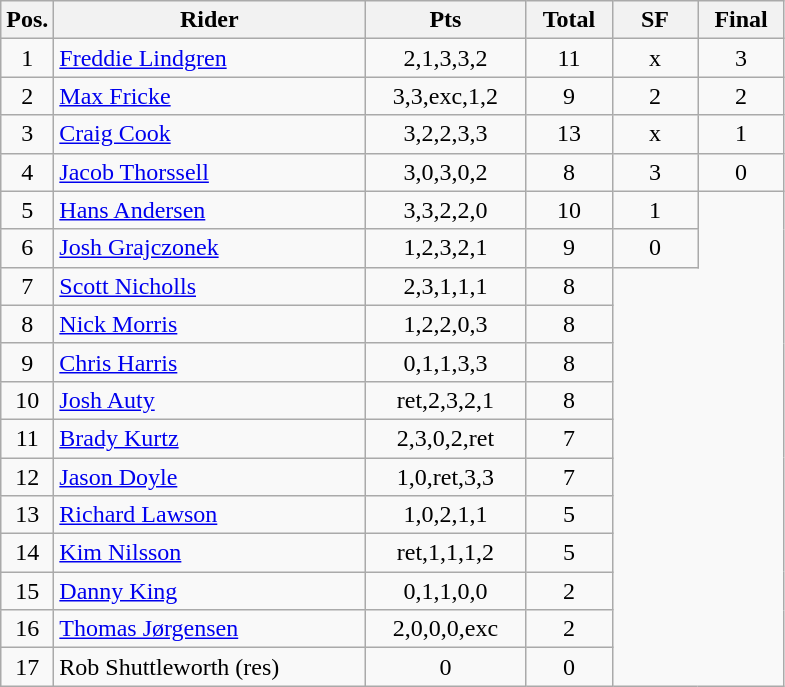<table class=wikitable>
<tr>
<th width=25px>Pos.</th>
<th width=200px>Rider</th>
<th width=100px>Pts</th>
<th width=50px>Total</th>
<th width=50px>SF</th>
<th width=50px>Final</th>
</tr>
<tr align=center >
<td>1</td>
<td align=left> <a href='#'>Freddie Lindgren</a></td>
<td>2,1,3,3,2</td>
<td>11</td>
<td>x</td>
<td>3</td>
</tr>
<tr align=center>
<td>2</td>
<td align=left> <a href='#'>Max Fricke</a></td>
<td>3,3,exc,1,2</td>
<td>9</td>
<td>2</td>
<td>2</td>
</tr>
<tr align=center>
<td>3</td>
<td align=left> <a href='#'>Craig Cook</a></td>
<td>3,2,2,3,3</td>
<td>13</td>
<td>x</td>
<td>1</td>
</tr>
<tr align=center>
<td>4</td>
<td align=left> <a href='#'>Jacob Thorssell</a></td>
<td>3,0,3,0,2</td>
<td>8</td>
<td>3</td>
<td>0</td>
</tr>
<tr align=center>
<td>5</td>
<td align=left> <a href='#'>Hans Andersen</a></td>
<td>3,3,2,2,0</td>
<td>10</td>
<td>1</td>
</tr>
<tr align=center>
<td>6</td>
<td align=left> <a href='#'>Josh Grajczonek</a></td>
<td>1,2,3,2,1</td>
<td>9</td>
<td>0</td>
</tr>
<tr align=center>
<td>7</td>
<td align=left> <a href='#'>Scott Nicholls</a></td>
<td>2,3,1,1,1</td>
<td>8</td>
</tr>
<tr align=center>
<td>8</td>
<td align=left> <a href='#'>Nick Morris</a></td>
<td>1,2,2,0,3</td>
<td>8</td>
</tr>
<tr align=center>
<td>9</td>
<td align=left> <a href='#'>Chris Harris</a></td>
<td>0,1,1,3,3</td>
<td>8</td>
</tr>
<tr align=center>
<td>10</td>
<td align=left> <a href='#'>Josh Auty</a></td>
<td>ret,2,3,2,1</td>
<td>8</td>
</tr>
<tr align=center>
<td>11</td>
<td align=left> <a href='#'>Brady Kurtz</a></td>
<td>2,3,0,2,ret</td>
<td>7</td>
</tr>
<tr align=center>
<td>12</td>
<td align=left> <a href='#'>Jason Doyle</a></td>
<td>1,0,ret,3,3</td>
<td>7</td>
</tr>
<tr align=center>
<td>13</td>
<td align=left> <a href='#'>Richard Lawson</a></td>
<td>1,0,2,1,1</td>
<td>5</td>
</tr>
<tr align=center>
<td>14</td>
<td align=left> <a href='#'>Kim Nilsson</a></td>
<td>ret,1,1,1,2</td>
<td>5</td>
</tr>
<tr align=center>
<td>15</td>
<td align=left> <a href='#'>Danny King</a></td>
<td>0,1,1,0,0</td>
<td>2</td>
</tr>
<tr align=center>
<td>16</td>
<td align=left> <a href='#'>Thomas Jørgensen</a></td>
<td>2,0,0,0,exc</td>
<td>2</td>
</tr>
<tr align=center>
<td>17</td>
<td align=left> Rob Shuttleworth (res)</td>
<td>0</td>
<td>0</td>
</tr>
</table>
